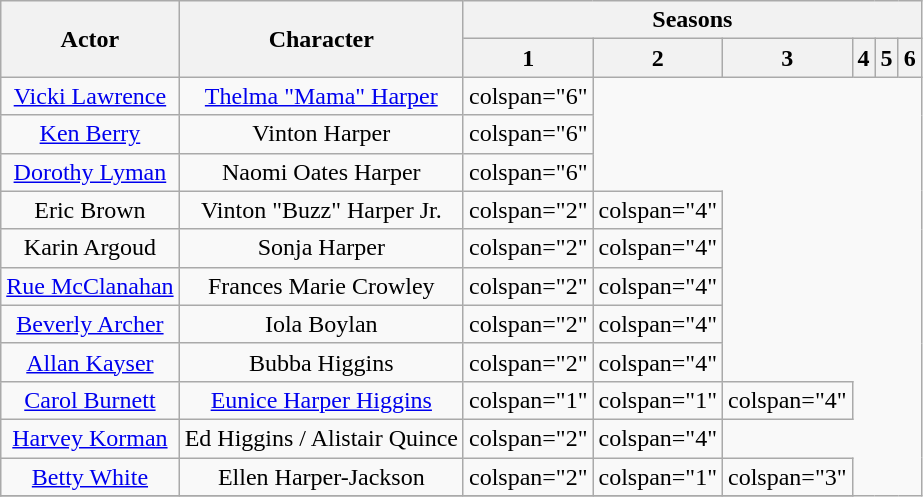<table class="wikitable plainrowheaders" style="text-align:center;">
<tr>
<th scope="col" rowspan="2">Actor</th>
<th scope="col" rowspan="2">Character</th>
<th scope="col" colspan="6">Seasons</th>
</tr>
<tr>
<th scope="col">1</th>
<th scope="col">2</th>
<th scope="col">3</th>
<th scope="col">4</th>
<th scope="col">5</th>
<th scope="col">6</th>
</tr>
<tr>
<td scope="row"><a href='#'>Vicki Lawrence</a></td>
<td scope="row"><a href='#'>Thelma "Mama" Harper</a></td>
<td>colspan="6" </td>
</tr>
<tr>
<td scope="row"><a href='#'>Ken Berry</a></td>
<td scope="row">Vinton Harper</td>
<td>colspan="6" </td>
</tr>
<tr>
<td scope="row"><a href='#'>Dorothy Lyman</a></td>
<td scope="row">Naomi Oates Harper</td>
<td>colspan="6" </td>
</tr>
<tr>
<td scope="row">Eric Brown</td>
<td scope="row">Vinton "Buzz" Harper Jr.</td>
<td>colspan="2" </td>
<td>colspan="4" </td>
</tr>
<tr>
<td scope="row">Karin Argoud</td>
<td scope="row">Sonja Harper</td>
<td>colspan="2" </td>
<td>colspan="4" </td>
</tr>
<tr>
<td scope="row"><a href='#'>Rue McClanahan</a></td>
<td scope="row">Frances Marie Crowley</td>
<td>colspan="2" </td>
<td>colspan="4" </td>
</tr>
<tr>
<td scope="row"><a href='#'>Beverly Archer</a></td>
<td scope="row">Iola Boylan</td>
<td>colspan="2" </td>
<td>colspan="4" </td>
</tr>
<tr>
<td scope="row"><a href='#'>Allan Kayser</a></td>
<td scope="row">Bubba Higgins</td>
<td>colspan="2" </td>
<td>colspan="4" </td>
</tr>
<tr>
<td scope="row"><a href='#'>Carol Burnett</a></td>
<td scope="row"><a href='#'>Eunice Harper Higgins</a></td>
<td>colspan="1" </td>
<td>colspan="1" </td>
<td>colspan="4" </td>
</tr>
<tr>
<td scope="row"><a href='#'>Harvey Korman</a></td>
<td scope="row">Ed Higgins / Alistair Quince</td>
<td>colspan="2" </td>
<td>colspan="4" </td>
</tr>
<tr>
<td scope="row"><a href='#'>Betty White</a></td>
<td scope="row">Ellen Harper-Jackson</td>
<td>colspan="2" </td>
<td>colspan="1" </td>
<td>colspan="3" </td>
</tr>
<tr>
</tr>
</table>
